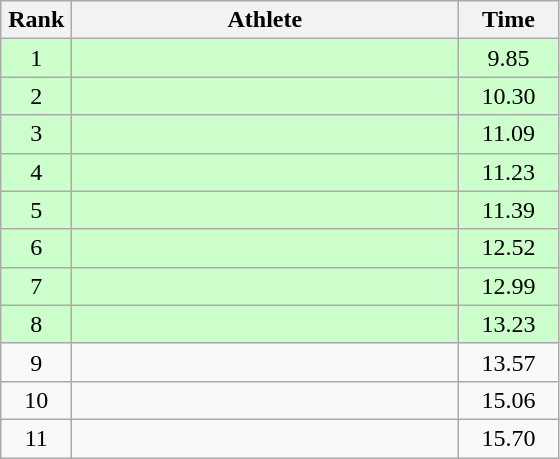<table class=wikitable style="text-align:center">
<tr>
<th width=40>Rank</th>
<th width=250>Athlete</th>
<th width=60>Time</th>
</tr>
<tr bgcolor="ccffcc">
<td>1</td>
<td align=left></td>
<td>9.85</td>
</tr>
<tr bgcolor="ccffcc">
<td>2</td>
<td align=left></td>
<td>10.30</td>
</tr>
<tr bgcolor="ccffcc">
<td>3</td>
<td align=left></td>
<td>11.09</td>
</tr>
<tr bgcolor="ccffcc">
<td>4</td>
<td align=left></td>
<td>11.23</td>
</tr>
<tr bgcolor="ccffcc">
<td>5</td>
<td align=left></td>
<td>11.39</td>
</tr>
<tr bgcolor="ccffcc">
<td>6</td>
<td align=left></td>
<td>12.52</td>
</tr>
<tr bgcolor="ccffcc">
<td>7</td>
<td align=left></td>
<td>12.99</td>
</tr>
<tr bgcolor="ccffcc">
<td>8</td>
<td align=left></td>
<td>13.23</td>
</tr>
<tr>
<td>9</td>
<td align=left></td>
<td>13.57</td>
</tr>
<tr>
<td>10</td>
<td align=left></td>
<td>15.06</td>
</tr>
<tr>
<td>11</td>
<td align=left></td>
<td>15.70</td>
</tr>
</table>
